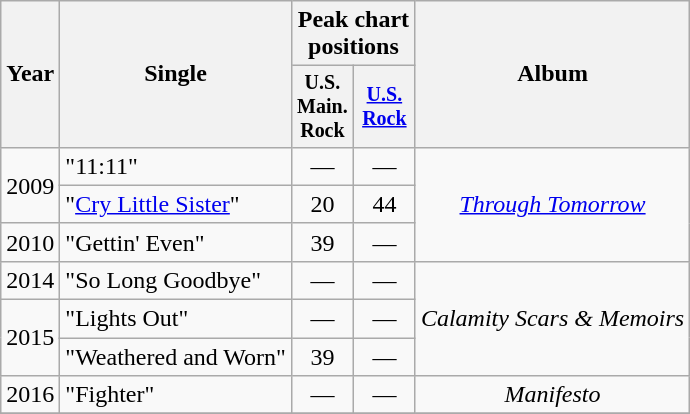<table class=wikitable style=text-align:center;>
<tr>
<th rowspan=2>Year</th>
<th rowspan=2>Single</th>
<th colspan=2>Peak chart positions</th>
<th rowspan=2>Album</th>
</tr>
<tr style=font-size:smaller;>
<th width=35>U.S. Main. Rock</th>
<th width=35><a href='#'>U.S. Rock</a></th>
</tr>
<tr>
<td rowspan=2>2009</td>
<td align=left>"11:11"</td>
<td>—</td>
<td>—</td>
<td rowspan=3><em><a href='#'>Through Tomorrow</a></em></td>
</tr>
<tr>
<td align=left>"<a href='#'>Cry Little Sister</a>"</td>
<td>20</td>
<td>44</td>
</tr>
<tr>
<td>2010</td>
<td align=left>"Gettin' Even"</td>
<td>39</td>
<td>—</td>
</tr>
<tr>
<td>2014</td>
<td align=left>"So Long Goodbye"</td>
<td>—</td>
<td>—</td>
<td rowspan=3><em>Calamity Scars & Memoirs</em></td>
</tr>
<tr>
<td rowspan=2>2015</td>
<td align=left>"Lights Out"</td>
<td>—</td>
<td>—</td>
</tr>
<tr>
<td align=left>"Weathered and Worn"</td>
<td>39</td>
<td>—</td>
</tr>
<tr>
<td>2016</td>
<td align=left>"Fighter"</td>
<td>—</td>
<td>—</td>
<td><em>Manifesto</em></td>
</tr>
<tr>
</tr>
</table>
